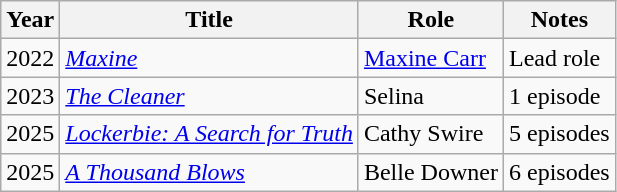<table class="wikitable sortable">
<tr>
<th>Year</th>
<th>Title</th>
<th>Role</th>
<th class="unsortable">Notes</th>
</tr>
<tr>
<td>2022</td>
<td><em><a href='#'>Maxine</a></em></td>
<td><a href='#'>Maxine Carr</a></td>
<td>Lead role</td>
</tr>
<tr>
<td>2023</td>
<td><em><a href='#'>The Cleaner</a></em></td>
<td>Selina</td>
<td>1 episode</td>
</tr>
<tr>
<td>2025</td>
<td><em><a href='#'>Lockerbie: A Search for Truth</a></em></td>
<td>Cathy Swire</td>
<td>5 episodes</td>
</tr>
<tr>
<td>2025</td>
<td><em><a href='#'>A Thousand Blows</a></em></td>
<td>Belle Downer</td>
<td>6 episodes</td>
</tr>
</table>
